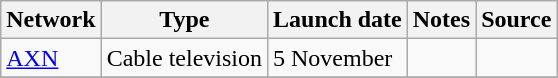<table class="wikitable sortable">
<tr>
<th>Network</th>
<th>Type</th>
<th>Launch date</th>
<th>Notes</th>
<th>Source</th>
</tr>
<tr>
<td><a href='#'>AXN</a></td>
<td>Cable television</td>
<td>5 November</td>
<td></td>
<td></td>
</tr>
<tr>
</tr>
</table>
